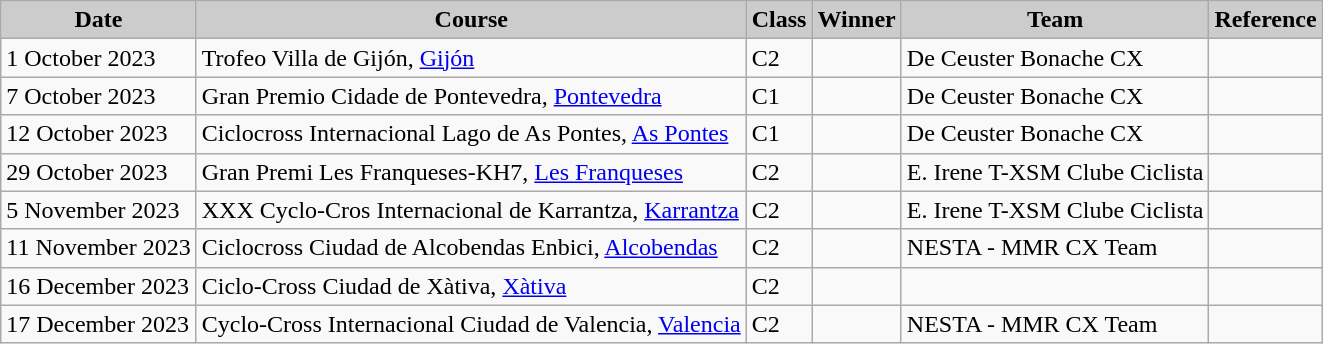<table class="wikitable sortable alternance ">
<tr>
<th scope="col" style="background-color:#CCCCCC;">Date</th>
<th scope="col" style="background-color:#CCCCCC;">Course</th>
<th scope="col" style="background-color:#CCCCCC;">Class</th>
<th scope="col" style="background-color:#CCCCCC;">Winner</th>
<th scope="col" style="background-color:#CCCCCC;">Team</th>
<th scope="col" style="background-color:#CCCCCC;">Reference</th>
</tr>
<tr>
<td>1 October 2023</td>
<td> Trofeo Villa de Gijón, <a href='#'>Gijón</a></td>
<td>C2</td>
<td></td>
<td>De Ceuster Bonache CX</td>
<td></td>
</tr>
<tr>
<td>7 October 2023</td>
<td> Gran Premio Cidade de Pontevedra, <a href='#'>Pontevedra</a></td>
<td>C1</td>
<td></td>
<td>De Ceuster Bonache CX</td>
<td></td>
</tr>
<tr>
<td>12 October 2023</td>
<td> Ciclocross Internacional Lago de As Pontes, <a href='#'>As Pontes</a></td>
<td>C1</td>
<td></td>
<td>De Ceuster Bonache CX</td>
<td></td>
</tr>
<tr>
<td>29 October 2023</td>
<td> Gran Premi Les Franqueses-KH7, <a href='#'>Les Franqueses</a></td>
<td>C2</td>
<td></td>
<td>E. Irene T-XSM Clube Ciclista</td>
<td></td>
</tr>
<tr>
<td>5 November 2023</td>
<td> XXX Cyclo-Cros Internacional de Karrantza, <a href='#'>Karrantza</a></td>
<td>C2</td>
<td></td>
<td>E. Irene T-XSM Clube Ciclista</td>
<td></td>
</tr>
<tr>
<td>11 November 2023</td>
<td> Ciclocross Ciudad de Alcobendas Enbici, <a href='#'>Alcobendas</a></td>
<td>C2</td>
<td></td>
<td>NESTA - MMR CX Team</td>
<td></td>
</tr>
<tr>
<td>16 December 2023</td>
<td> Ciclo-Cross Ciudad de Xàtiva, <a href='#'>Xàtiva</a></td>
<td>C2</td>
<td></td>
<td></td>
<td></td>
</tr>
<tr>
<td>17 December 2023</td>
<td> Cyclo-Cross Internacional Ciudad de Valencia, <a href='#'>Valencia</a></td>
<td>C2</td>
<td></td>
<td>NESTA - MMR CX Team</td>
<td></td>
</tr>
</table>
